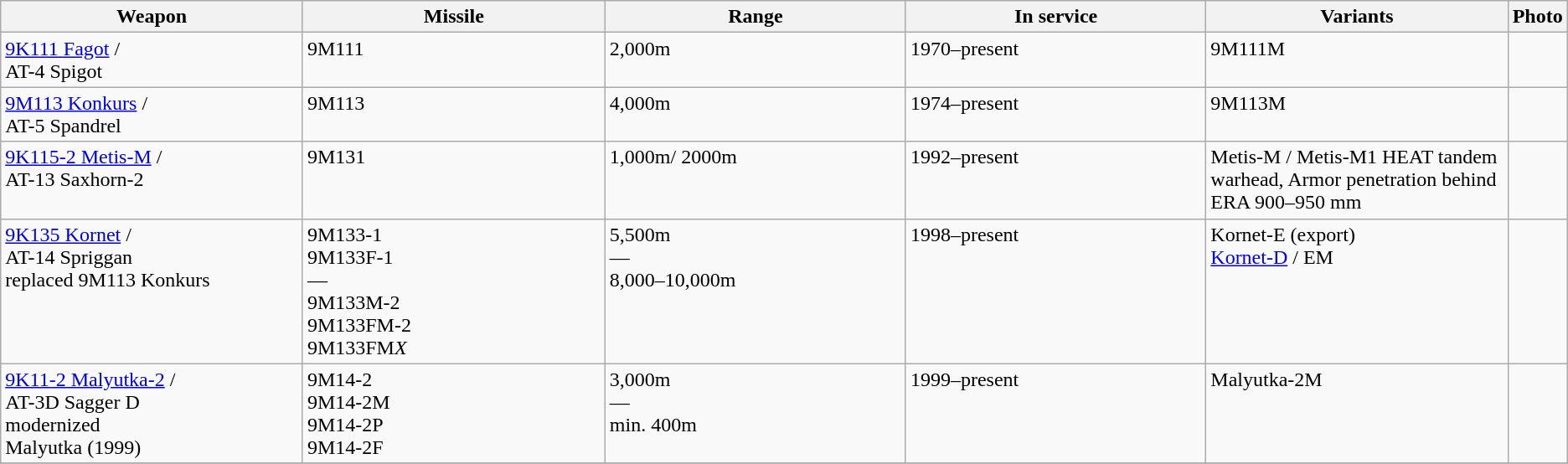<table class="wikitable">
<tr>
<th style="width:20%;", align=left>Weapon</th>
<th style="width:20%;", align=left>Missile</th>
<th style="width:20%;", align=left>Range</th>
<th style="width:20%;", align=left>In service</th>
<th style="width:20%;", align=left>Variants</th>
<th style="width:20%;">Photo</th>
</tr>
<tr>
<td align=left, valign=top><a href='#'>9K111 Fagot</a> /<br>AT-4 Spigot</td>
<td align=left, valign=top>9M111</td>
<td align=left, valign=top>2,000m</td>
<td align=left, valign=top>1970–present</td>
<td align=left, valign=top>9M111M</td>
<td align=left, valign=top></td>
</tr>
<tr>
<td align=left, valign=top><a href='#'>9M113 Konkurs</a> /<br>AT-5 Spandrel</td>
<td align=left, valign=top>9M113</td>
<td align=left, valign=top>4,000m</td>
<td align=left, valign=top>1974–present</td>
<td align=left, valign=top>9M113M</td>
<td align=left, valign=top></td>
</tr>
<tr>
<td align=left, valign=top><a href='#'>9K115-2 Metis-M</a> /<br>AT-13 Saxhorn-2</td>
<td align=left, valign=top>9M131</td>
<td align=left, valign=top>1,000m/ 2000m</td>
<td align=left, valign=top>1992–present</td>
<td align=left, valign=top>Metis-M / Metis-M1 HEAT tandem warhead, Armor penetration behind ERA 900–950 mm</td>
<td align=center></td>
</tr>
<tr>
<td align=left, valign=top><a href='#'>9K135 Kornet</a> /<br>AT-14 Spriggan<br>replaced 9M113 Konkurs</td>
<td align=left, valign=top>9M133-1<br>9M133F-1<br>—<br>9M133M-2<br>9M133FM-2<br>9M133FM<em>X</em></td>
<td align=left, valign=top>5,500m<br>—<br>8,000–10,000m</td>
<td align=left, valign=top>1998–present</td>
<td align=left, valign=top>Kornet-E (export)<br><a href='#'>Kornet-D</a> / EM</td>
<td align=center></td>
</tr>
<tr>
<td align=left, valign=top><a href='#'>9K11-2 Malyutka-2</a> /<br>AT-3D Sagger D<br>modernized<br>Malyutka (1999)</td>
<td align=left, valign=top>9M14-2<br>9M14-2M<br>9M14-2P<br>9M14-2F</td>
<td align=left, valign=top>3,000m<br>—<br>min. 400m</td>
<td align=left, valign=top>1999–present</td>
<td align=left, valign=top>Malyutka-2M</td>
<td align=left, valign=top></td>
</tr>
<tr>
</tr>
</table>
